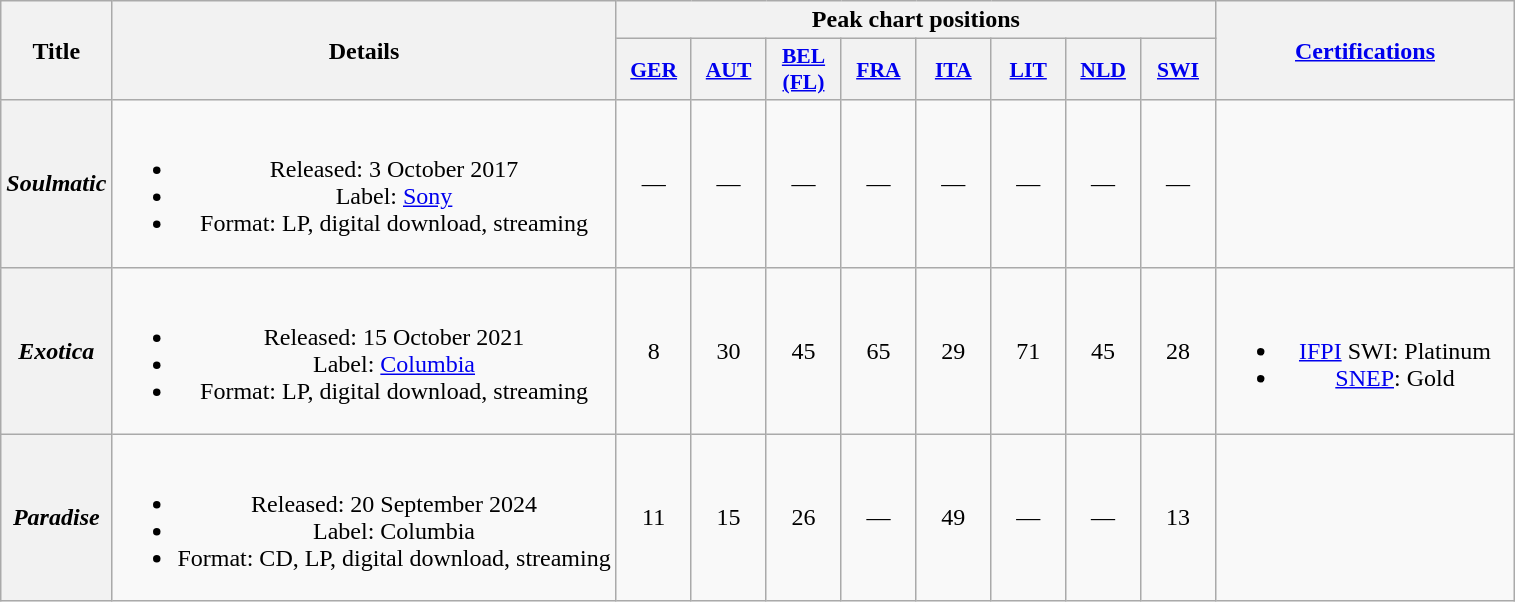<table class="wikitable plainrowheaders" style="text-align:center">
<tr>
<th scope="col" rowspan="2">Title</th>
<th scope="col" rowspan="2">Details</th>
<th scope="col" colspan="8">Peak chart positions</th>
<th scope="col" rowspan="2" style="width:12em;"><a href='#'>Certifications</a></th>
</tr>
<tr>
<th scope="col" style="width:3em;font-size:90%;"><a href='#'>GER</a><br></th>
<th scope="col" style="width:3em;font-size:90%;"><a href='#'>AUT</a><br></th>
<th scope="col" style="width:3em;font-size:90%;"><a href='#'>BEL<br>(FL)</a><br></th>
<th scope="col" style="width:3em;font-size:90%;"><a href='#'>FRA</a><br></th>
<th scope="col" style="width:3em;font-size:90%;"><a href='#'>ITA</a><br></th>
<th scope="col" style="width:3em;font-size:90%;"><a href='#'>LIT</a><br></th>
<th scope="col" style="width:3em;font-size:90%;"><a href='#'>NLD</a><br></th>
<th scope="col" style="width:3em;font-size:90%;"><a href='#'>SWI</a><br></th>
</tr>
<tr>
<th scope="row"><em>Soulmatic</em></th>
<td><br><ul><li>Released: 3 October 2017</li><li>Label: <a href='#'>Sony</a></li><li>Format: LP, digital download, streaming</li></ul></td>
<td>—</td>
<td>—</td>
<td>—</td>
<td>—</td>
<td>—</td>
<td>—</td>
<td>—</td>
<td>—</td>
<td></td>
</tr>
<tr>
<th scope="row"><em>Exotica</em></th>
<td><br><ul><li>Released: 15 October 2021</li><li>Label: <a href='#'>Columbia</a></li><li>Format: LP, digital download, streaming</li></ul></td>
<td>8</td>
<td>30</td>
<td>45</td>
<td>65</td>
<td>29</td>
<td>71</td>
<td>45</td>
<td>28</td>
<td><br><ul><li><a href='#'>IFPI</a> SWI: Platinum</li><li><a href='#'>SNEP</a>: Gold</li></ul></td>
</tr>
<tr>
<th scope="row"><em>Paradise</em></th>
<td><br><ul><li>Released: 20 September 2024</li><li>Label: Columbia</li><li>Format: CD, LP, digital download, streaming</li></ul></td>
<td>11</td>
<td>15</td>
<td>26</td>
<td>—</td>
<td>49<br></td>
<td>—</td>
<td>—</td>
<td>13</td>
<td></td>
</tr>
</table>
